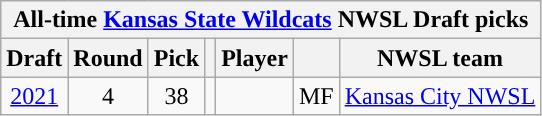<table class="wikitable sortable" style="text-align: center;">
<tr>
<th colspan="7" style="background:#">All-time <a href='#'><span>Kansas State Wildcats</span></a> NWSL Draft picks</th>
</tr>
<tr>
<th scope="col">Draft</th>
<th scope="col">Round</th>
<th scope="col">Pick</th>
<th scope="col"></th>
<th scope="col">Player</th>
<th scope="col"></th>
<th scope="col">NWSL team</th>
</tr>
<tr>
<td><a href='#'>2021</a></td>
<td>4</td>
<td>38</td>
<td></td>
<td></td>
<td>MF</td>
<td><a href='#'>Kansas City NWSL</a></td>
</tr>
</table>
